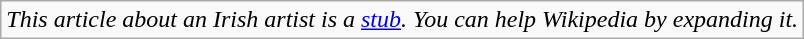<table class="wikitable">
<tr>
<td><em>This article about an Irish artist is a <a href='#'>stub</a>. You can help Wikipedia by expanding it.</em></td>
</tr>
</table>
